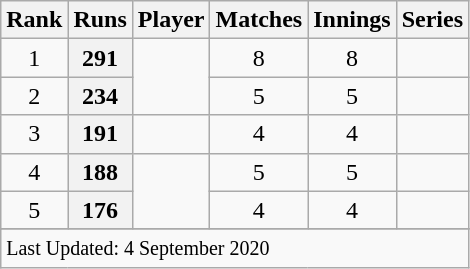<table class="wikitable plainrowheaders sortable">
<tr>
<th scope=col>Rank</th>
<th scope=col>Runs</th>
<th scope=col>Player</th>
<th scope=col>Matches</th>
<th scope=col>Innings</th>
<th scope=col>Series</th>
</tr>
<tr>
<td align=center>1</td>
<th scope=row style=text-align:center;>291</th>
<td rowspan=2> </td>
<td align=center>8</td>
<td align=center>8</td>
<td></td>
</tr>
<tr>
<td align=center>2</td>
<th scope=row style=text-align:center;>234</th>
<td align=center>5</td>
<td align=center>5</td>
<td></td>
</tr>
<tr>
<td align=center>3</td>
<th scope=row style=text-align:center;>191</th>
<td> </td>
<td align=center>4</td>
<td align=center>4</td>
<td></td>
</tr>
<tr>
<td align=center>4</td>
<th scope=row style=text-align:center;>188</th>
<td rowspan=2> </td>
<td align=center>5</td>
<td align=center>5</td>
<td></td>
</tr>
<tr>
<td align=center>5</td>
<th scope=row style=text-align:center;>176</th>
<td align=center>4</td>
<td align=center>4</td>
<td></td>
</tr>
<tr>
</tr>
<tr class=sortbottom>
<td colspan=6><small>Last Updated: 4 September 2020</small></td>
</tr>
</table>
